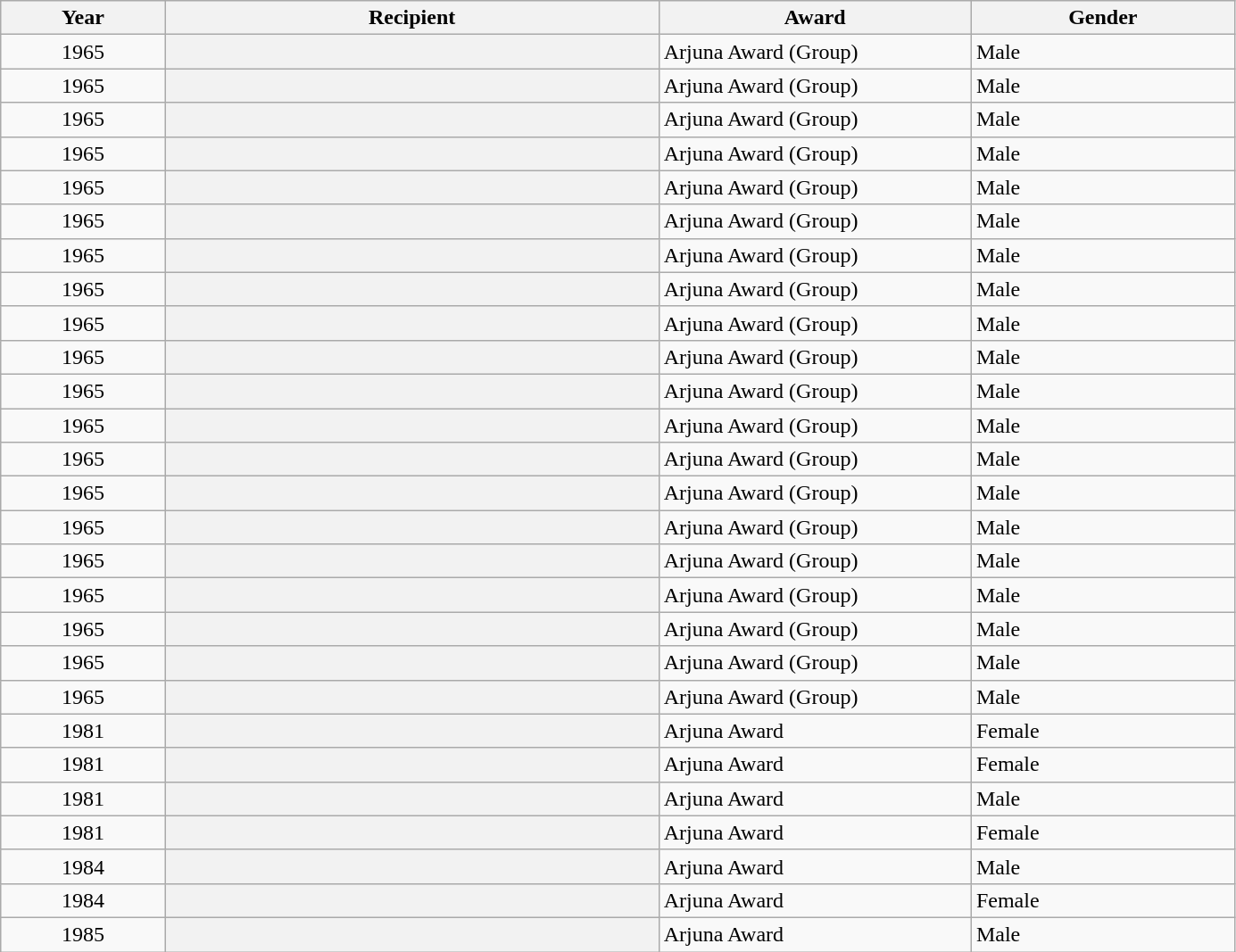<table class="wikitable plainrowheaders sortable" style="width:73%">
<tr>
<th scope="col" style="width:10%">Year</th>
<th scope="col" style="width:30%">Recipient</th>
<th scope="col" style="width:19%">Award</th>
<th scope="col" style="width:16%">Gender</th>
</tr>
<tr>
<td style="text-align:center;">1965</td>
<th scope="row"></th>
<td>Arjuna Award (Group)</td>
<td>Male</td>
</tr>
<tr>
<td style="text-align:center;">1965</td>
<th scope="row"></th>
<td>Arjuna Award (Group)</td>
<td>Male</td>
</tr>
<tr>
<td style="text-align:center;">1965</td>
<th scope="row"></th>
<td>Arjuna Award (Group)</td>
<td>Male</td>
</tr>
<tr>
<td style="text-align:center;">1965</td>
<th scope="row"></th>
<td>Arjuna Award (Group)</td>
<td>Male</td>
</tr>
<tr>
<td style="text-align:center;">1965</td>
<th scope="row"></th>
<td>Arjuna Award (Group)</td>
<td>Male</td>
</tr>
<tr>
<td style="text-align:center;">1965</td>
<th scope="row"></th>
<td>Arjuna Award (Group)</td>
<td>Male</td>
</tr>
<tr>
<td style="text-align:center;">1965</td>
<th scope="row"></th>
<td>Arjuna Award (Group)</td>
<td>Male</td>
</tr>
<tr>
<td style="text-align:center;">1965</td>
<th scope="row"></th>
<td>Arjuna Award (Group)</td>
<td>Male</td>
</tr>
<tr>
<td style="text-align:center;">1965</td>
<th scope="row"></th>
<td>Arjuna Award (Group)</td>
<td>Male</td>
</tr>
<tr>
<td style="text-align:center;">1965</td>
<th scope="row"></th>
<td>Arjuna Award (Group)</td>
<td>Male</td>
</tr>
<tr>
<td style="text-align:center;">1965</td>
<th scope="row"></th>
<td>Arjuna Award (Group)</td>
<td>Male</td>
</tr>
<tr>
<td style="text-align:center;">1965</td>
<th scope="row"></th>
<td>Arjuna Award (Group)</td>
<td>Male</td>
</tr>
<tr>
<td style="text-align:center;">1965</td>
<th scope="row"></th>
<td>Arjuna Award (Group)</td>
<td>Male</td>
</tr>
<tr>
<td style="text-align:center;">1965</td>
<th scope="row"></th>
<td>Arjuna Award (Group)</td>
<td>Male</td>
</tr>
<tr>
<td style="text-align:center;">1965</td>
<th scope="row"></th>
<td>Arjuna Award (Group)</td>
<td>Male</td>
</tr>
<tr>
<td style="text-align:center;">1965</td>
<th scope="row"></th>
<td>Arjuna Award (Group)</td>
<td>Male</td>
</tr>
<tr>
<td style="text-align:center;">1965</td>
<th scope="row"></th>
<td>Arjuna Award (Group)</td>
<td>Male</td>
</tr>
<tr>
<td style="text-align:center;">1965</td>
<th scope="row"></th>
<td>Arjuna Award (Group)</td>
<td>Male</td>
</tr>
<tr>
<td style="text-align:center;">1965</td>
<th scope="row"></th>
<td>Arjuna Award (Group)</td>
<td>Male</td>
</tr>
<tr>
<td style="text-align:center;">1965</td>
<th scope="row"></th>
<td>Arjuna Award (Group)</td>
<td>Male</td>
</tr>
<tr>
<td style="text-align:center;">1981</td>
<th scope="row"></th>
<td>Arjuna Award</td>
<td>Female</td>
</tr>
<tr>
<td style="text-align:center;">1981</td>
<th scope="row"></th>
<td>Arjuna Award</td>
<td>Female</td>
</tr>
<tr>
<td style="text-align:center;">1981</td>
<th scope="row"></th>
<td>Arjuna Award</td>
<td>Male</td>
</tr>
<tr>
<td style="text-align:center;">1981</td>
<th scope="row"></th>
<td>Arjuna Award</td>
<td>Female</td>
</tr>
<tr>
<td style="text-align:center;">1984</td>
<th scope="row"></th>
<td>Arjuna Award</td>
<td>Male</td>
</tr>
<tr>
<td style="text-align:center;">1984</td>
<th scope="row"></th>
<td>Arjuna Award</td>
<td>Female</td>
</tr>
<tr>
<td style="text-align:center;">1985</td>
<th scope="row"></th>
<td>Arjuna Award</td>
<td>Male</td>
</tr>
</table>
